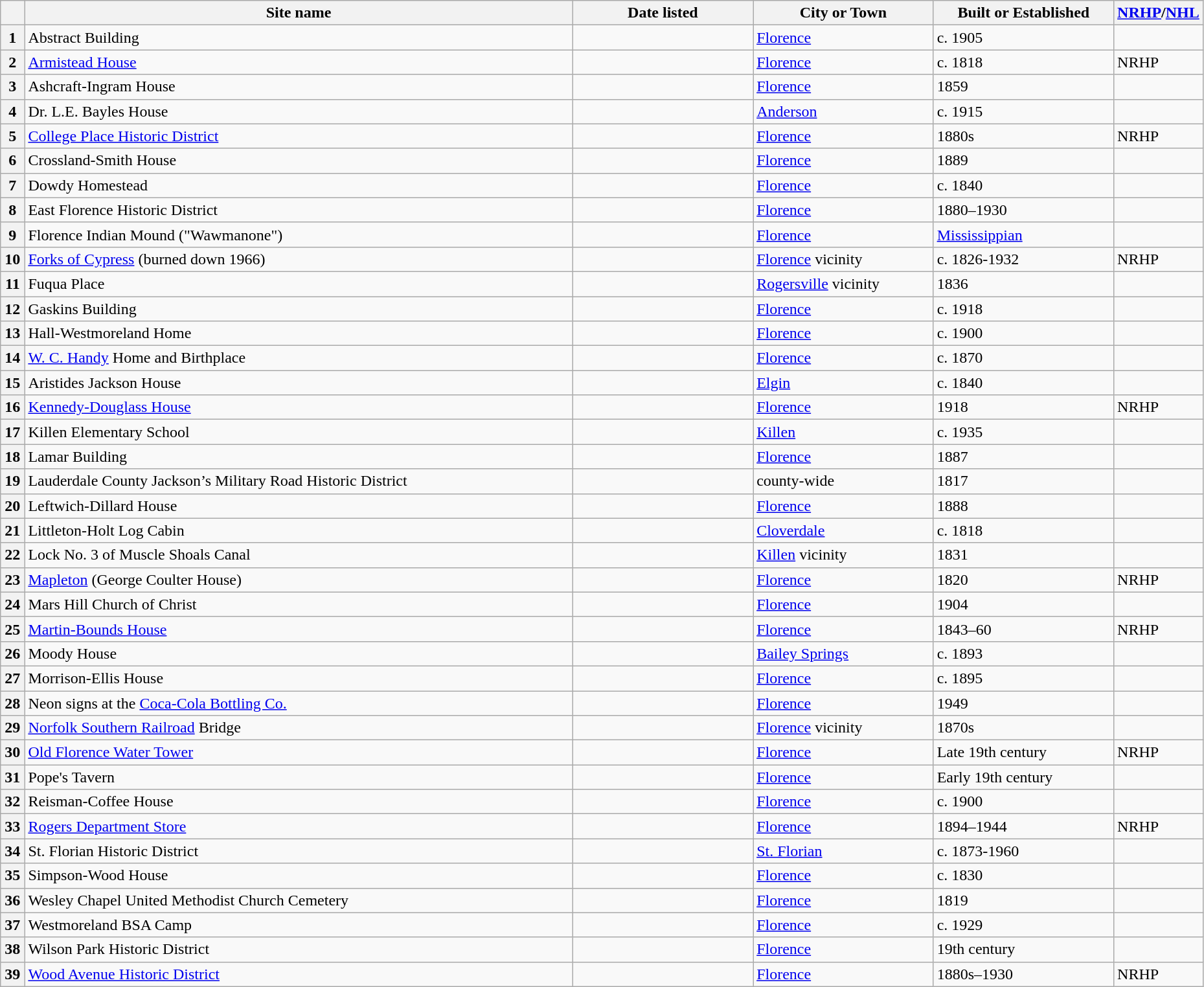<table class="wikitable" style="width:98%">
<tr>
<th width = 2% ></th>
<th><strong>Site name</strong></th>
<th width = 15% ><strong>Date listed</strong></th>
<th width = 15% ><strong>City or Town</strong></th>
<th width = 15% ><strong>Built or Established</strong></th>
<th width = 5%  ><strong><a href='#'>NRHP</a>/<a href='#'>NHL</a></strong></th>
</tr>
<tr ->
<th>1</th>
<td>Abstract Building</td>
<td></td>
<td><a href='#'>Florence</a></td>
<td>c. 1905</td>
<td></td>
</tr>
<tr ->
<th>2</th>
<td><a href='#'>Armistead House</a></td>
<td></td>
<td><a href='#'>Florence</a></td>
<td>c. 1818</td>
<td>NRHP</td>
</tr>
<tr ->
<th>3</th>
<td>Ashcraft-Ingram House</td>
<td></td>
<td><a href='#'>Florence</a></td>
<td>1859</td>
<td></td>
</tr>
<tr ->
<th>4</th>
<td>Dr. L.E. Bayles House</td>
<td></td>
<td><a href='#'>Anderson</a></td>
<td>c. 1915</td>
<td></td>
</tr>
<tr ->
<th>5</th>
<td><a href='#'>College Place Historic District</a></td>
<td></td>
<td><a href='#'>Florence</a></td>
<td>1880s</td>
<td>NRHP</td>
</tr>
<tr ->
<th>6</th>
<td>Crossland-Smith House</td>
<td></td>
<td><a href='#'>Florence</a></td>
<td>1889</td>
<td></td>
</tr>
<tr ->
<th>7</th>
<td>Dowdy Homestead</td>
<td></td>
<td><a href='#'>Florence</a></td>
<td>c. 1840</td>
<td></td>
</tr>
<tr ->
<th>8</th>
<td>East Florence Historic District</td>
<td></td>
<td><a href='#'>Florence</a></td>
<td>1880–1930</td>
<td></td>
</tr>
<tr ->
<th>9</th>
<td>Florence Indian Mound ("Wawmanone")</td>
<td></td>
<td><a href='#'>Florence</a></td>
<td><a href='#'>Mississippian</a></td>
<td></td>
</tr>
<tr ->
<th>10</th>
<td><a href='#'>Forks of Cypress</a> (burned down 1966)</td>
<td></td>
<td><a href='#'>Florence</a> vicinity</td>
<td>c. 1826-1932</td>
<td>NRHP</td>
</tr>
<tr ->
<th>11</th>
<td>Fuqua Place</td>
<td></td>
<td><a href='#'>Rogersville</a> vicinity</td>
<td>1836</td>
<td></td>
</tr>
<tr ->
<th>12</th>
<td>Gaskins Building</td>
<td></td>
<td><a href='#'>Florence</a></td>
<td>c. 1918</td>
<td></td>
</tr>
<tr ->
<th>13</th>
<td>Hall-Westmoreland Home</td>
<td></td>
<td><a href='#'>Florence</a></td>
<td>c. 1900</td>
<td></td>
</tr>
<tr ->
<th>14</th>
<td><a href='#'>W. C. Handy</a> Home and Birthplace</td>
<td></td>
<td><a href='#'>Florence</a></td>
<td>c. 1870</td>
<td></td>
</tr>
<tr ->
<th>15</th>
<td>Aristides Jackson House</td>
<td></td>
<td><a href='#'>Elgin</a></td>
<td>c. 1840</td>
<td></td>
</tr>
<tr ->
<th>16</th>
<td><a href='#'>Kennedy-Douglass House</a></td>
<td></td>
<td><a href='#'>Florence</a></td>
<td>1918</td>
<td>NRHP</td>
</tr>
<tr ->
<th>17</th>
<td>Killen Elementary School</td>
<td></td>
<td><a href='#'>Killen</a></td>
<td>c. 1935</td>
<td></td>
</tr>
<tr ->
<th>18</th>
<td>Lamar Building</td>
<td></td>
<td><a href='#'>Florence</a></td>
<td>1887</td>
<td></td>
</tr>
<tr ->
<th>19</th>
<td>Lauderdale County Jackson’s Military Road Historic District</td>
<td></td>
<td>county-wide</td>
<td>1817</td>
<td></td>
</tr>
<tr ->
<th>20</th>
<td>Leftwich-Dillard House</td>
<td></td>
<td><a href='#'>Florence</a></td>
<td>1888</td>
<td></td>
</tr>
<tr ->
<th>21</th>
<td>Littleton-Holt Log Cabin</td>
<td></td>
<td><a href='#'>Cloverdale</a></td>
<td>c. 1818</td>
<td></td>
</tr>
<tr ->
<th>22</th>
<td>Lock No. 3 of Muscle Shoals Canal</td>
<td></td>
<td><a href='#'>Killen</a> vicinity</td>
<td>1831</td>
<td></td>
</tr>
<tr ->
<th>23</th>
<td><a href='#'>Mapleton</a> (George Coulter House)</td>
<td></td>
<td><a href='#'>Florence</a></td>
<td>1820</td>
<td>NRHP</td>
</tr>
<tr ->
<th>24</th>
<td>Mars Hill Church of Christ</td>
<td></td>
<td><a href='#'>Florence</a></td>
<td>1904</td>
<td></td>
</tr>
<tr ->
<th>25</th>
<td><a href='#'>Martin-Bounds House</a></td>
<td></td>
<td><a href='#'>Florence</a></td>
<td>1843–60</td>
<td>NRHP</td>
</tr>
<tr ->
<th>26</th>
<td>Moody House</td>
<td></td>
<td><a href='#'>Bailey Springs</a></td>
<td>c. 1893</td>
<td></td>
</tr>
<tr ->
<th>27</th>
<td>Morrison-Ellis House</td>
<td></td>
<td><a href='#'>Florence</a></td>
<td>c. 1895</td>
<td></td>
</tr>
<tr ->
<th>28</th>
<td>Neon signs at the <a href='#'>Coca-Cola Bottling Co.</a></td>
<td></td>
<td><a href='#'>Florence</a></td>
<td>1949</td>
<td></td>
</tr>
<tr ->
<th>29</th>
<td><a href='#'>Norfolk Southern Railroad</a> Bridge</td>
<td></td>
<td><a href='#'>Florence</a> vicinity</td>
<td>1870s</td>
<td></td>
</tr>
<tr ->
<th>30</th>
<td><a href='#'>Old Florence Water Tower</a></td>
<td></td>
<td><a href='#'>Florence</a></td>
<td>Late 19th century</td>
<td>NRHP</td>
</tr>
<tr ->
<th>31</th>
<td>Pope's Tavern</td>
<td></td>
<td><a href='#'>Florence</a></td>
<td>Early 19th century</td>
<td></td>
</tr>
<tr ->
<th>32</th>
<td>Reisman-Coffee House</td>
<td></td>
<td><a href='#'>Florence</a></td>
<td>c. 1900</td>
<td></td>
</tr>
<tr ->
<th>33</th>
<td><a href='#'>Rogers Department Store</a></td>
<td></td>
<td><a href='#'>Florence</a></td>
<td>1894–1944</td>
<td>NRHP</td>
</tr>
<tr ->
<th>34</th>
<td>St. Florian Historic District</td>
<td></td>
<td><a href='#'>St. Florian</a></td>
<td>c. 1873-1960</td>
<td></td>
</tr>
<tr ->
<th>35</th>
<td>Simpson-Wood House</td>
<td></td>
<td><a href='#'>Florence</a></td>
<td>c. 1830</td>
<td></td>
</tr>
<tr ->
<th>36</th>
<td>Wesley Chapel United Methodist Church Cemetery</td>
<td></td>
<td><a href='#'>Florence</a></td>
<td>1819</td>
<td></td>
</tr>
<tr ->
<th>37</th>
<td>Westmoreland BSA Camp</td>
<td></td>
<td><a href='#'>Florence</a></td>
<td>c. 1929</td>
<td></td>
</tr>
<tr ->
<th>38</th>
<td>Wilson Park Historic District</td>
<td></td>
<td><a href='#'>Florence</a></td>
<td>19th century</td>
<td></td>
</tr>
<tr ->
<th>39</th>
<td><a href='#'>Wood Avenue Historic District</a></td>
<td></td>
<td><a href='#'>Florence</a></td>
<td>1880s–1930</td>
<td>NRHP</td>
</tr>
</table>
